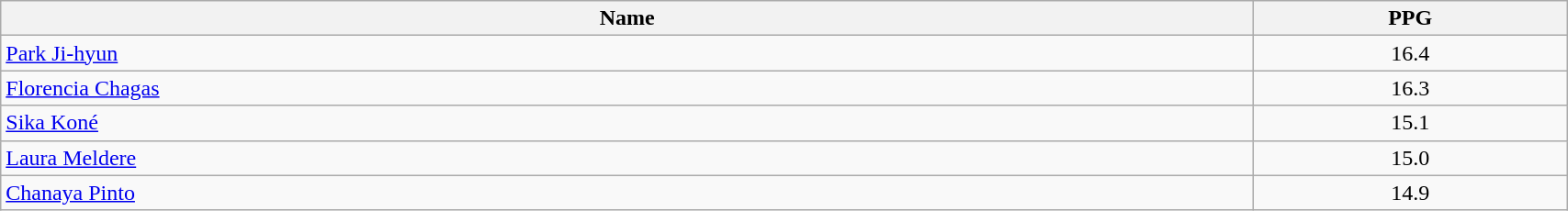<table class=wikitable width="90%">
<tr>
<th width="80%">Name</th>
<th width="20%">PPG</th>
</tr>
<tr>
<td> <a href='#'>Park Ji-hyun</a></td>
<td align=center>16.4</td>
</tr>
<tr>
<td> <a href='#'>Florencia Chagas</a></td>
<td align=center>16.3</td>
</tr>
<tr>
<td> <a href='#'>Sika Koné</a></td>
<td align=center>15.1</td>
</tr>
<tr>
<td> <a href='#'>Laura Meldere</a></td>
<td align=center>15.0</td>
</tr>
<tr>
<td> <a href='#'>Chanaya Pinto</a></td>
<td align=center>14.9</td>
</tr>
</table>
